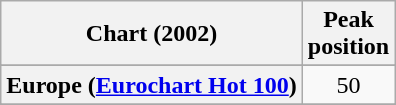<table class="wikitable sortable plainrowheaders" style="text-align:center">
<tr>
<th>Chart (2002)</th>
<th>Peak<br>position</th>
</tr>
<tr>
</tr>
<tr>
</tr>
<tr>
</tr>
<tr>
<th scope="row">Europe (<a href='#'>Eurochart Hot 100</a>)</th>
<td>50</td>
</tr>
<tr>
</tr>
<tr>
</tr>
<tr>
</tr>
<tr>
</tr>
<tr>
</tr>
</table>
